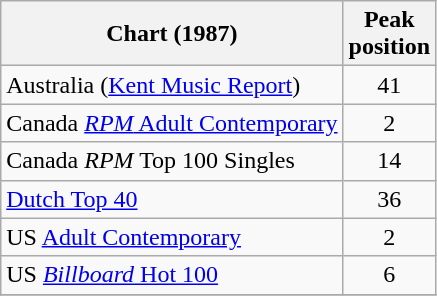<table class="wikitable sortable">
<tr>
<th>Chart (1987)</th>
<th>Peak<br>position</th>
</tr>
<tr>
<td>Australia (<a href='#'>Kent Music Report</a>)</td>
<td style="text-align:center;">41</td>
</tr>
<tr>
<td>Canada <a href='#'><em>RPM</em> Adult Contemporary</a></td>
<td align="center">2</td>
</tr>
<tr>
<td>Canada <em>RPM</em> Top 100 Singles</td>
<td align="center">14</td>
</tr>
<tr>
<td><a href='#'>Dutch Top 40</a></td>
<td align="center">36</td>
</tr>
<tr>
<td>US <a href='#'>Adult Contemporary</a></td>
<td align="center">2</td>
</tr>
<tr>
<td>US <a href='#'><em>Billboard</em> Hot 100</a></td>
<td align="center">6</td>
</tr>
<tr>
</tr>
</table>
